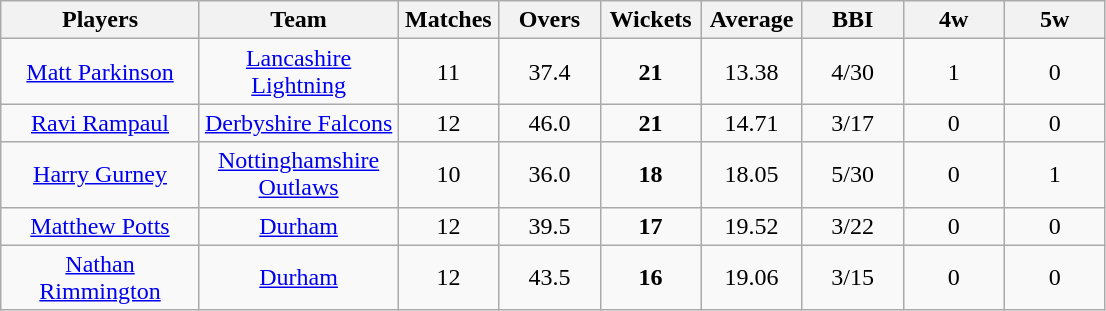<table class="wikitable" style="text-align:center">
<tr>
<th width=125>Players</th>
<th width=125>Team</th>
<th width=60>Matches</th>
<th width=60>Overs</th>
<th width=60>Wickets</th>
<th width=60>Average</th>
<th width=60>BBI</th>
<th width=60>4w</th>
<th width=60>5w</th>
</tr>
<tr>
<td><a href='#'>Matt Parkinson</a></td>
<td><a href='#'>Lancashire Lightning</a></td>
<td>11</td>
<td>37.4</td>
<td><strong>21</strong></td>
<td>13.38</td>
<td>4/30</td>
<td>1</td>
<td>0</td>
</tr>
<tr>
<td><a href='#'>Ravi Rampaul</a></td>
<td><a href='#'>Derbyshire Falcons</a></td>
<td>12</td>
<td>46.0</td>
<td><strong>21</strong></td>
<td>14.71</td>
<td>3/17</td>
<td>0</td>
<td>0</td>
</tr>
<tr>
<td><a href='#'>Harry Gurney</a></td>
<td><a href='#'>Nottinghamshire Outlaws</a></td>
<td>10</td>
<td>36.0</td>
<td><strong>18</strong></td>
<td>18.05</td>
<td>5/30</td>
<td>0</td>
<td>1</td>
</tr>
<tr>
<td><a href='#'>Matthew Potts</a></td>
<td><a href='#'>Durham</a></td>
<td>12</td>
<td>39.5</td>
<td><strong>17</strong></td>
<td>19.52</td>
<td>3/22</td>
<td>0</td>
<td>0</td>
</tr>
<tr>
<td><a href='#'>Nathan Rimmington</a></td>
<td><a href='#'>Durham</a></td>
<td>12</td>
<td>43.5</td>
<td><strong>16</strong></td>
<td>19.06</td>
<td>3/15</td>
<td>0</td>
<td>0</td>
</tr>
</table>
